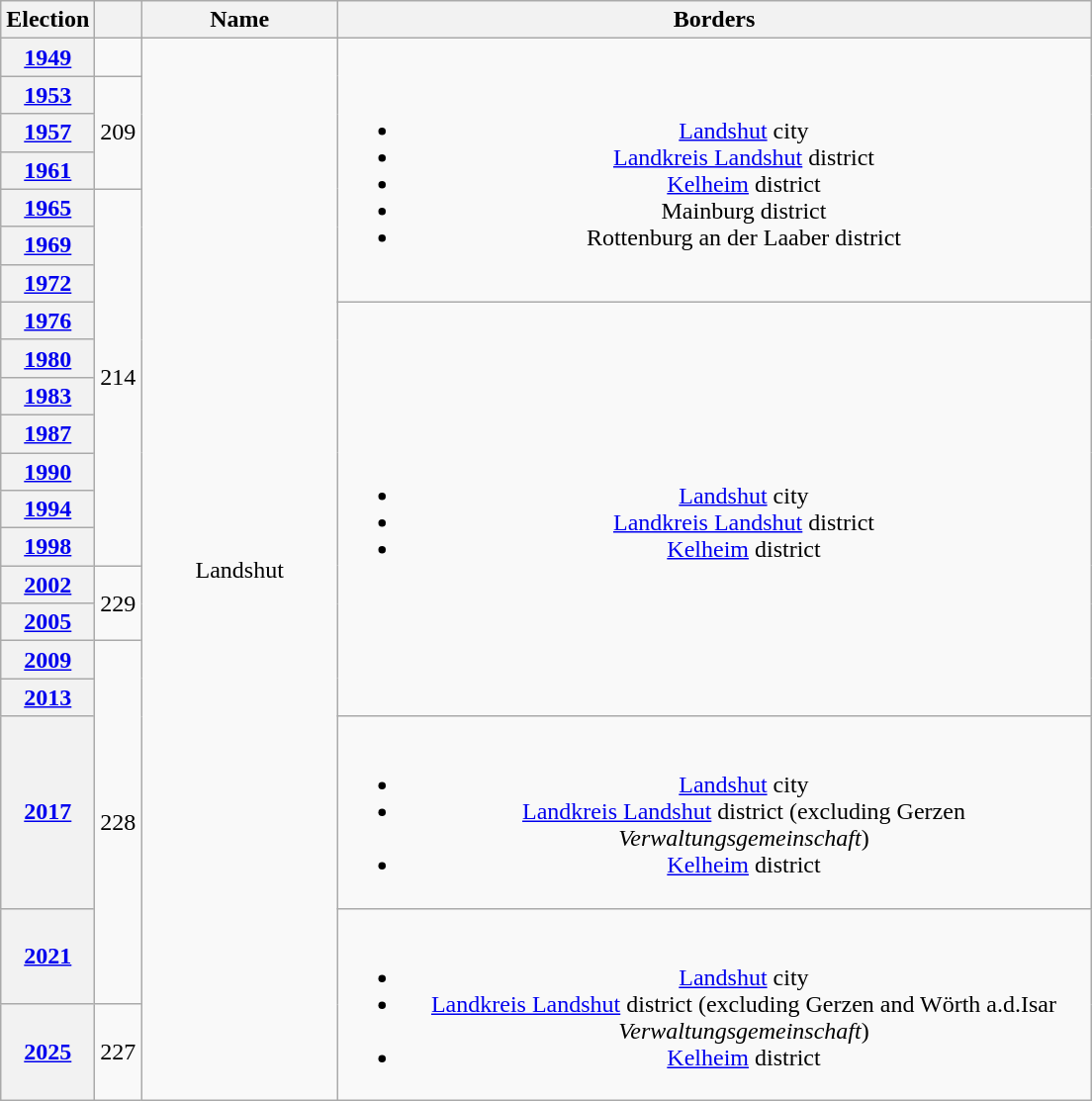<table class=wikitable style="text-align:center">
<tr>
<th>Election</th>
<th></th>
<th width=125px>Name</th>
<th width=500px>Borders</th>
</tr>
<tr>
<th><a href='#'>1949</a></th>
<td></td>
<td rowspan=21>Landshut</td>
<td rowspan=7><br><ul><li><a href='#'>Landshut</a> city</li><li><a href='#'>Landkreis Landshut</a> district</li><li><a href='#'>Kelheim</a> district</li><li>Mainburg district</li><li>Rottenburg an der Laaber district</li></ul></td>
</tr>
<tr>
<th><a href='#'>1953</a></th>
<td rowspan=3>209</td>
</tr>
<tr>
<th><a href='#'>1957</a></th>
</tr>
<tr>
<th><a href='#'>1961</a></th>
</tr>
<tr>
<th><a href='#'>1965</a></th>
<td rowspan=10>214</td>
</tr>
<tr>
<th><a href='#'>1969</a></th>
</tr>
<tr>
<th><a href='#'>1972</a></th>
</tr>
<tr>
<th><a href='#'>1976</a></th>
<td rowspan=11><br><ul><li><a href='#'>Landshut</a> city</li><li><a href='#'>Landkreis Landshut</a> district</li><li><a href='#'>Kelheim</a> district</li></ul></td>
</tr>
<tr>
<th><a href='#'>1980</a></th>
</tr>
<tr>
<th><a href='#'>1983</a></th>
</tr>
<tr>
<th><a href='#'>1987</a></th>
</tr>
<tr>
<th><a href='#'>1990</a></th>
</tr>
<tr>
<th><a href='#'>1994</a></th>
</tr>
<tr>
<th><a href='#'>1998</a></th>
</tr>
<tr>
<th><a href='#'>2002</a></th>
<td rowspan=2>229</td>
</tr>
<tr>
<th><a href='#'>2005</a></th>
</tr>
<tr>
<th><a href='#'>2009</a></th>
<td rowspan=4>228</td>
</tr>
<tr>
<th><a href='#'>2013</a></th>
</tr>
<tr>
<th><a href='#'>2017</a></th>
<td><br><ul><li><a href='#'>Landshut</a> city</li><li><a href='#'>Landkreis Landshut</a> district (excluding Gerzen <em>Verwaltungsgemeinschaft</em>)</li><li><a href='#'>Kelheim</a> district</li></ul></td>
</tr>
<tr>
<th><a href='#'>2021</a></th>
<td rowspan=2><br><ul><li><a href='#'>Landshut</a> city</li><li><a href='#'>Landkreis Landshut</a> district (excluding Gerzen and Wörth a.d.Isar <em>Verwaltungsgemeinschaft</em>)</li><li><a href='#'>Kelheim</a> district</li></ul></td>
</tr>
<tr>
<th><a href='#'>2025</a></th>
<td>227</td>
</tr>
</table>
